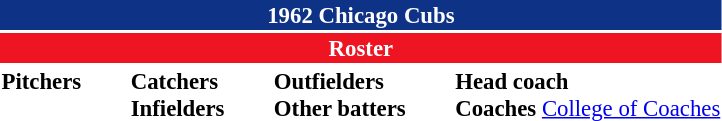<table class="toccolours" style="font-size: 95%;">
<tr>
<th colspan="10" style="background-color: #0e3386; color: white; text-align: center;">1962 Chicago Cubs</th>
</tr>
<tr>
<td colspan="10" style="background-color: #EE1422; color: white; text-align: center;"><strong>Roster</strong></td>
</tr>
<tr>
<td valign="top"><strong>Pitchers</strong><br>

















</td>
<td width="25px"></td>
<td valign="top"><strong>Catchers</strong><br>




<strong>Infielders</strong>







</td>
<td width="25px"></td>
<td valign="top"><strong>Outfielders</strong><br>








<strong>Other batters</strong>

</td>
<td width="25px"></td>
<td valign="top"><strong>Head coach</strong><br>


<strong>Coaches</strong>
<a href='#'>College of Coaches</a></td>
</tr>
<tr>
</tr>
</table>
